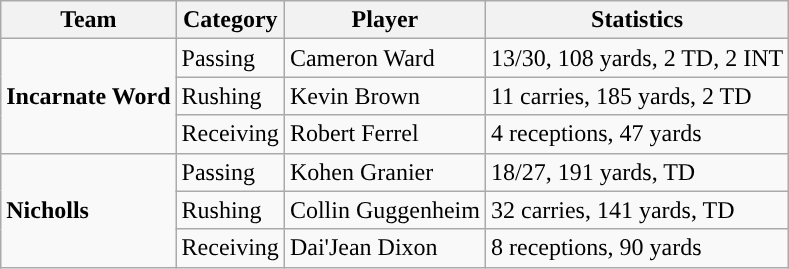<table class="wikitable" style="float: left;">
<tr>
<th>Team</th>
<th>Category</th>
<th>Player</th>
<th>Statistics</th>
</tr>
<tr>
<td rowspan=3><strong>Incarnate Word</strong></td>
<td>Passing</td>
<td>Cameron Ward</td>
<td>13/30, 108 yards, 2 TD, 2 INT</td>
</tr>
<tr>
<td>Rushing</td>
<td>Kevin Brown</td>
<td>11 carries, 185 yards, 2 TD</td>
</tr>
<tr>
<td>Receiving</td>
<td>Robert Ferrel</td>
<td>4 receptions, 47 yards</td>
</tr>
<tr>
<td rowspan=3><strong>Nicholls</strong></td>
<td>Passing</td>
<td>Kohen Granier</td>
<td>18/27, 191 yards, TD</td>
</tr>
<tr>
<td>Rushing</td>
<td>Collin Guggenheim</td>
<td>32 carries, 141 yards, TD</td>
</tr>
<tr>
<td>Receiving</td>
<td>Dai'Jean Dixon</td>
<td>8 receptions, 90 yards</td>
</tr>
</table>
